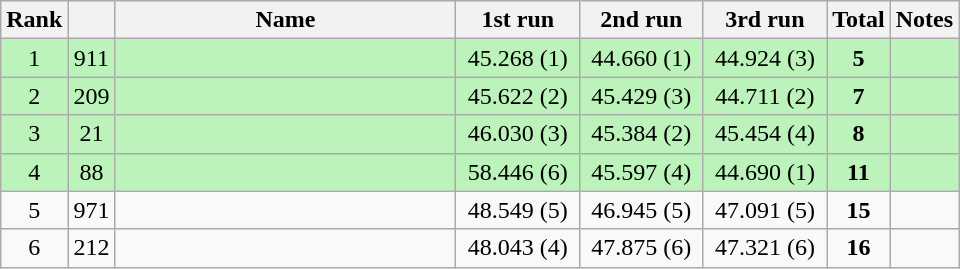<table class="sortable wikitable" style="text-align:center;">
<tr>
<th width="30">Rank</th>
<th width="20"></th>
<th width="220">Name</th>
<th width="75">1st run</th>
<th width="75">2nd run</th>
<th width="75">3rd run</th>
<th width="30">Total</th>
<th width="30">Notes</th>
</tr>
<tr bgcolor=#bbf3bb>
<td>1</td>
<td>911</td>
<td align="left"></td>
<td>45.268 (1)</td>
<td>44.660 (1)</td>
<td>44.924 (3)</td>
<td><strong>5</strong></td>
<td></td>
</tr>
<tr bgcolor=#bbf3bb>
<td>2</td>
<td>209</td>
<td align="left"></td>
<td>45.622 (2)</td>
<td>45.429 (3)</td>
<td>44.711 (2)</td>
<td><strong>7</strong></td>
<td></td>
</tr>
<tr bgcolor=#bbf3bb>
<td>3</td>
<td>21</td>
<td align="left"></td>
<td>46.030 (3)</td>
<td>45.384 (2)</td>
<td>45.454 (4)</td>
<td><strong>8</strong></td>
<td></td>
</tr>
<tr bgcolor=#bbf3bb>
<td>4</td>
<td>88</td>
<td align="left"></td>
<td>58.446 (6)</td>
<td>45.597 (4)</td>
<td>44.690 (1)</td>
<td><strong>11</strong></td>
<td></td>
</tr>
<tr>
<td>5</td>
<td>971</td>
<td align="left"></td>
<td>48.549 (5)</td>
<td>46.945 (5)</td>
<td>47.091 (5)</td>
<td><strong>15</strong></td>
<td></td>
</tr>
<tr>
<td>6</td>
<td>212</td>
<td align="left"></td>
<td>48.043 (4)</td>
<td>47.875 (6)</td>
<td>47.321 (6)</td>
<td><strong>16</strong></td>
<td></td>
</tr>
</table>
